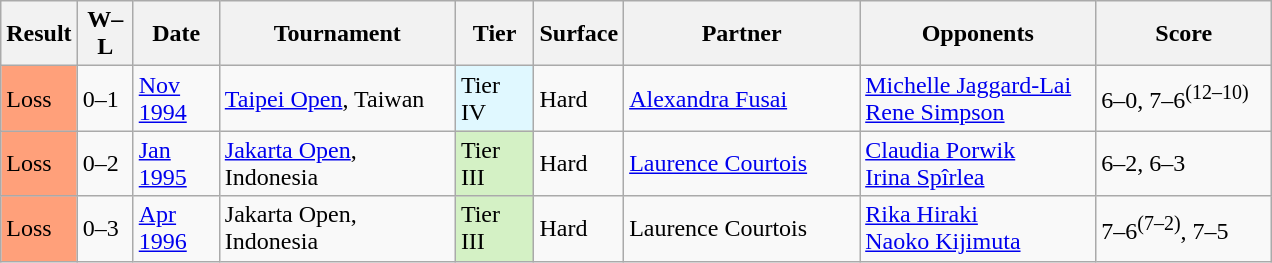<table class="sortable wikitable">
<tr>
<th>Result</th>
<th style="width:30px" class="unsortable">W–L</th>
<th style="width:50px">Date</th>
<th style="width:150px">Tournament</th>
<th style="width:45px">Tier</th>
<th style="width:45px">Surface</th>
<th style="width:150px">Partner</th>
<th style="width:150px">Opponents</th>
<th style="width:110px" class="unsortable">Score</th>
</tr>
<tr>
<td bgcolor="FFA07A">Loss</td>
<td>0–1</td>
<td><a href='#'>Nov 1994</a></td>
<td><a href='#'>Taipei Open</a>, Taiwan</td>
<td style="background:#e0f8ff;">Tier IV</td>
<td>Hard</td>
<td> <a href='#'>Alexandra Fusai</a></td>
<td> <a href='#'>Michelle Jaggard-Lai</a> <br>  <a href='#'>Rene Simpson</a></td>
<td>6–0, 7–6<sup>(12–10)</sup></td>
</tr>
<tr>
<td bgcolor="FFA07A">Loss</td>
<td>0–2</td>
<td><a href='#'>Jan 1995</a></td>
<td><a href='#'>Jakarta Open</a>, Indonesia</td>
<td style="background:#d4f1c5;">Tier III</td>
<td>Hard</td>
<td> <a href='#'>Laurence Courtois</a></td>
<td> <a href='#'>Claudia Porwik</a> <br>  <a href='#'>Irina Spîrlea</a></td>
<td>6–2, 6–3</td>
</tr>
<tr>
<td bgcolor="FFA07A">Loss</td>
<td>0–3</td>
<td><a href='#'>Apr 1996</a></td>
<td>Jakarta Open, Indonesia</td>
<td style="background:#d4f1c5;">Tier III</td>
<td>Hard</td>
<td> Laurence Courtois</td>
<td> <a href='#'>Rika Hiraki</a> <br>  <a href='#'>Naoko Kijimuta</a></td>
<td>7–6<sup>(7–2)</sup>, 7–5</td>
</tr>
</table>
